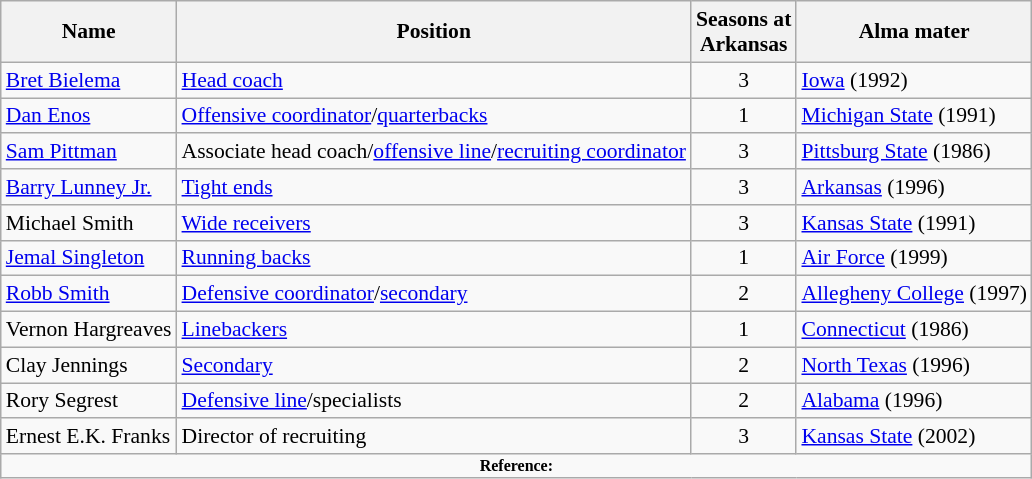<table class="wikitable" border="1" style="font-size:90%;">
<tr>
<th>Name</th>
<th>Position</th>
<th>Seasons at<br>Arkansas</th>
<th>Alma mater</th>
</tr>
<tr>
<td><a href='#'>Bret Bielema</a></td>
<td><a href='#'>Head coach</a></td>
<td align=center>3</td>
<td><a href='#'>Iowa</a> (1992)</td>
</tr>
<tr>
<td><a href='#'>Dan Enos</a></td>
<td><a href='#'>Offensive coordinator</a>/<a href='#'>quarterbacks</a></td>
<td align=center>1</td>
<td><a href='#'>Michigan State</a> (1991)</td>
</tr>
<tr>
<td><a href='#'>Sam Pittman</a></td>
<td>Associate head coach/<a href='#'>offensive line</a>/<a href='#'>recruiting coordinator</a></td>
<td align=center>3</td>
<td><a href='#'>Pittsburg State</a> (1986)</td>
</tr>
<tr>
<td><a href='#'>Barry Lunney Jr.</a></td>
<td><a href='#'>Tight ends</a></td>
<td align=center>3</td>
<td><a href='#'>Arkansas</a> (1996)</td>
</tr>
<tr>
<td>Michael Smith</td>
<td><a href='#'>Wide receivers</a></td>
<td align=center>3</td>
<td><a href='#'>Kansas State</a> (1991)</td>
</tr>
<tr>
<td><a href='#'>Jemal Singleton</a></td>
<td><a href='#'>Running backs</a></td>
<td align=center>1</td>
<td><a href='#'>Air Force</a> (1999)</td>
</tr>
<tr>
<td><a href='#'>Robb Smith</a></td>
<td><a href='#'>Defensive coordinator</a>/<a href='#'>secondary</a></td>
<td align=center>2</td>
<td><a href='#'>Allegheny College</a> (1997)</td>
</tr>
<tr>
<td>Vernon Hargreaves</td>
<td><a href='#'>Linebackers</a></td>
<td align=center>1</td>
<td><a href='#'>Connecticut</a> (1986)</td>
</tr>
<tr>
<td>Clay Jennings</td>
<td><a href='#'>Secondary</a></td>
<td align=center>2</td>
<td><a href='#'>North Texas</a> (1996)</td>
</tr>
<tr>
<td>Rory Segrest</td>
<td><a href='#'>Defensive line</a>/specialists</td>
<td align=center>2</td>
<td><a href='#'>Alabama</a> (1996)</td>
</tr>
<tr>
<td>Ernest E.K. Franks</td>
<td>Director of recruiting</td>
<td align=center>3</td>
<td><a href='#'>Kansas State</a> (2002)</td>
</tr>
<tr>
<td colspan="4" style="font-size: 8pt" align="center"><strong>Reference:</strong></td>
</tr>
</table>
